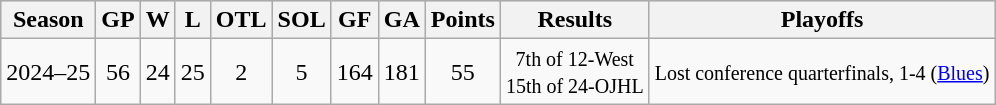<table class="wikitable">
<tr style="text-align:center; background:#dddddd">
<th>Season</th>
<th>GP</th>
<th>W</th>
<th>L</th>
<th>OTL</th>
<th>SOL</th>
<th>GF</th>
<th>GA</th>
<th>Points</th>
<th>Results</th>
<th>Playoffs</th>
</tr>
<tr align="center">
<td>2024–25</td>
<td>56</td>
<td>24</td>
<td>25</td>
<td>2</td>
<td>5</td>
<td>164</td>
<td>181</td>
<td>55</td>
<td><small>7th of 12-West<br>15th of 24-OJHL </small></td>
<td><small>Lost conference quarterfinals, 1-4 (<a href='#'>Blues</a>)</small></td>
</tr>
</table>
